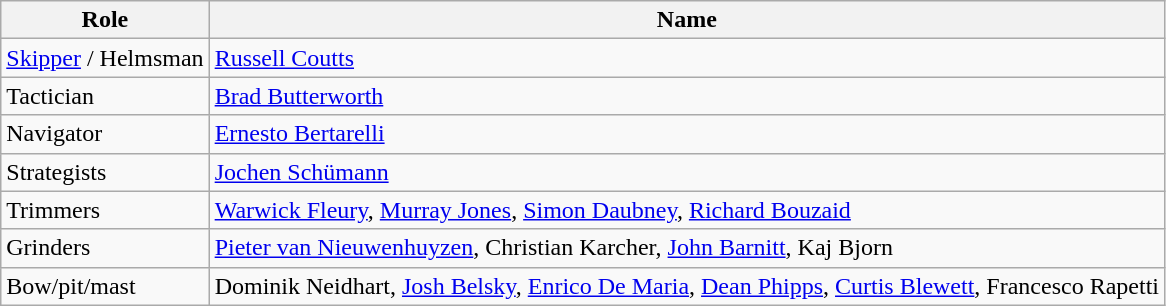<table class="wikitable">
<tr>
<th>Role</th>
<th>Name</th>
</tr>
<tr>
<td><a href='#'>Skipper</a> / Helmsman</td>
<td><a href='#'>Russell Coutts</a></td>
</tr>
<tr>
<td>Tactician</td>
<td><a href='#'>Brad Butterworth</a></td>
</tr>
<tr>
<td>Navigator</td>
<td><a href='#'>Ernesto Bertarelli</a></td>
</tr>
<tr>
<td>Strategists</td>
<td><a href='#'>Jochen Schümann</a></td>
</tr>
<tr>
<td>Trimmers</td>
<td><a href='#'>Warwick Fleury</a>, <a href='#'>Murray Jones</a>, <a href='#'>Simon Daubney</a>, <a href='#'>Richard Bouzaid</a></td>
</tr>
<tr>
<td>Grinders</td>
<td><a href='#'>Pieter van Nieuwenhuyzen</a>, Christian Karcher, <a href='#'>John Barnitt</a>, Kaj Bjorn</td>
</tr>
<tr>
<td>Bow/pit/mast</td>
<td>Dominik Neidhart, <a href='#'>Josh Belsky</a>, <a href='#'>Enrico De Maria</a>, <a href='#'>Dean Phipps</a>, <a href='#'>Curtis Blewett</a>, Francesco Rapetti</td>
</tr>
</table>
